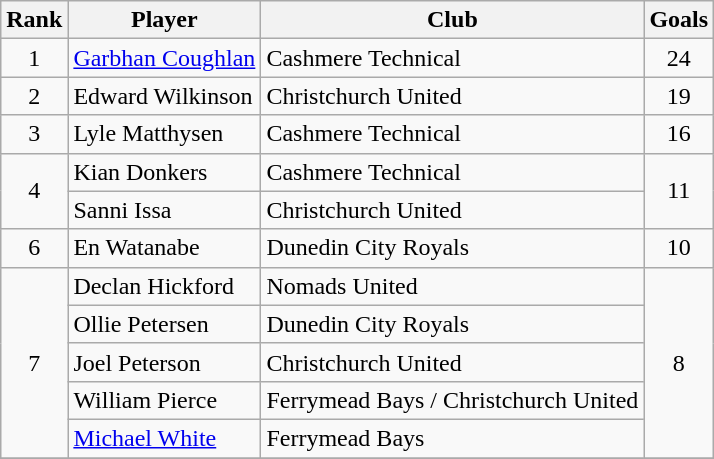<table class="wikitable" style="text-align:center">
<tr>
<th>Rank</th>
<th>Player</th>
<th>Club</th>
<th>Goals</th>
</tr>
<tr>
<td>1</td>
<td align=left><a href='#'>Garbhan Coughlan</a></td>
<td align=left>Cashmere Technical</td>
<td>24</td>
</tr>
<tr>
<td>2</td>
<td align=left>Edward Wilkinson</td>
<td align=left>Christchurch United</td>
<td>19</td>
</tr>
<tr>
<td>3</td>
<td align=left>Lyle Matthysen</td>
<td align=left>Cashmere Technical</td>
<td>16</td>
</tr>
<tr>
<td rowspan=2>4</td>
<td align=left>Kian Donkers</td>
<td align=left>Cashmere Technical</td>
<td rowspan=2>11</td>
</tr>
<tr>
<td align=left>Sanni Issa</td>
<td align=left>Christchurch United</td>
</tr>
<tr>
<td>6</td>
<td align=left>En Watanabe</td>
<td align=left>Dunedin City Royals</td>
<td>10</td>
</tr>
<tr>
<td rowspan=5>7</td>
<td align=left>Declan Hickford</td>
<td align=left>Nomads United</td>
<td rowspan=5>8</td>
</tr>
<tr>
<td align=left>Ollie Petersen</td>
<td align=left>Dunedin City Royals</td>
</tr>
<tr>
<td align=left>Joel Peterson</td>
<td align=left>Christchurch United</td>
</tr>
<tr>
<td align=left>William Pierce</td>
<td align=left>Ferrymead Bays / Christchurch United</td>
</tr>
<tr>
<td align=left><a href='#'>Michael White</a></td>
<td align=left>Ferrymead Bays</td>
</tr>
<tr>
</tr>
</table>
